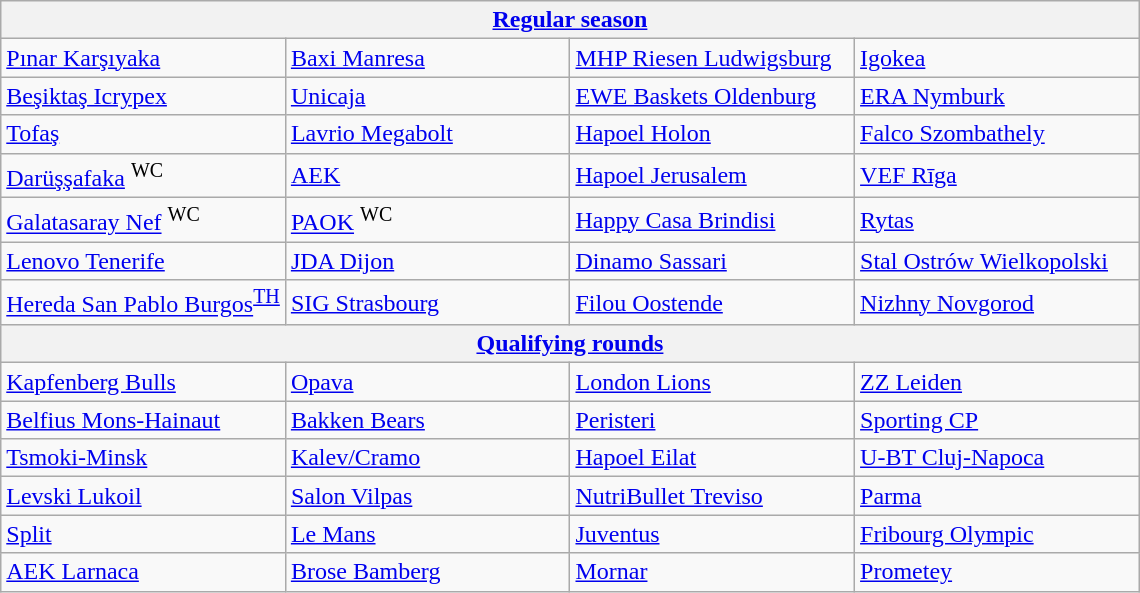<table class="wikitable" style="table-layout:fixed">
<tr>
<th colspan="4"><a href='#'>Regular season</a></th>
</tr>
<tr>
<td style="width:25%;"> <a href='#'>Pınar Karşıyaka</a> </td>
<td style="width:25%;"> <a href='#'>Baxi Manresa</a> </td>
<td style="width:25%;"> <a href='#'>MHP Riesen Ludwigsburg</a> </td>
<td style="width:25%;"> <a href='#'>Igokea</a> </td>
</tr>
<tr>
<td> <a href='#'>Beşiktaş Icrypex</a> </td>
<td> <a href='#'>Unicaja</a> </td>
<td> <a href='#'>EWE Baskets Oldenburg</a> </td>
<td> <a href='#'>ERA Nymburk</a> </td>
</tr>
<tr>
<td> <a href='#'>Tofaş</a> </td>
<td> <a href='#'>Lavrio Megabolt</a> </td>
<td> <a href='#'>Hapoel Holon</a> </td>
<td> <a href='#'>Falco Szombathely</a> </td>
</tr>
<tr>
<td> <a href='#'>Darüşşafaka</a> <sup>WC</sup></td>
<td> <a href='#'>AEK</a> </td>
<td> <a href='#'>Hapoel Jerusalem</a> </td>
<td> <a href='#'>VEF Rīga</a> </td>
</tr>
<tr>
<td> <a href='#'>Galatasaray Nef</a> <sup>WC</sup></td>
<td> <a href='#'>PAOK</a> <sup>WC</sup></td>
<td> <a href='#'>Happy Casa Brindisi</a> </td>
<td> <a href='#'>Rytas</a> </td>
</tr>
<tr>
<td> <a href='#'>Lenovo Tenerife</a> </td>
<td> <a href='#'>JDA Dijon</a> </td>
<td> <a href='#'>Dinamo Sassari</a> </td>
<td> <a href='#'>Stal Ostrów Wielkopolski</a> </td>
</tr>
<tr>
<td> <a href='#'>Hereda San Pablo Burgos</a><sup><a href='#'>TH</a></sup> </td>
<td> <a href='#'>SIG Strasbourg</a> </td>
<td> <a href='#'>Filou Oostende</a> </td>
<td> <a href='#'>Nizhny Novgorod</a> </td>
</tr>
<tr>
<th colspan="4"><a href='#'>Qualifying rounds</a></th>
</tr>
<tr>
<td> <a href='#'>Kapfenberg Bulls</a> </td>
<td> <a href='#'>Opava</a> </td>
<td> <a href='#'>London Lions</a> </td>
<td> <a href='#'>ZZ Leiden</a> </td>
</tr>
<tr>
<td> <a href='#'>Belfius Mons-Hainaut</a> </td>
<td> <a href='#'>Bakken Bears</a> </td>
<td> <a href='#'>Peristeri</a> </td>
<td> <a href='#'>Sporting CP</a> </td>
</tr>
<tr>
<td> <a href='#'>Tsmoki-Minsk</a> </td>
<td> <a href='#'>Kalev/Cramo</a> </td>
<td> <a href='#'>Hapoel Eilat</a> </td>
<td> <a href='#'>U-BT Cluj-Napoca</a> </td>
</tr>
<tr>
<td> <a href='#'>Levski Lukoil</a> </td>
<td> <a href='#'>Salon Vilpas</a> </td>
<td> <a href='#'>NutriBullet Treviso</a> </td>
<td> <a href='#'>Parma</a> </td>
</tr>
<tr>
<td> <a href='#'>Split</a> </td>
<td> <a href='#'>Le Mans</a> </td>
<td> <a href='#'>Juventus</a> </td>
<td> <a href='#'>Fribourg Olympic</a> </td>
</tr>
<tr>
<td> <a href='#'>AEK Larnaca</a> </td>
<td> <a href='#'>Brose Bamberg</a> </td>
<td> <a href='#'>Mornar</a> </td>
<td> <a href='#'>Prometey</a> </td>
</tr>
</table>
